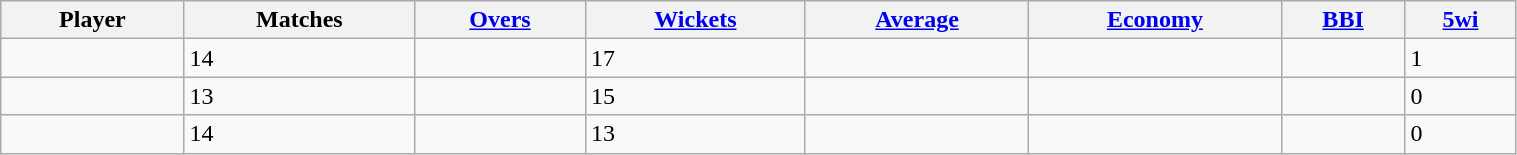<table class="wikitable sortable" style="width:80%;">
<tr>
<th>Player</th>
<th>Matches</th>
<th><a href='#'>Overs</a></th>
<th><a href='#'>Wickets</a></th>
<th><a href='#'>Average</a></th>
<th><a href='#'>Economy</a></th>
<th><a href='#'>BBI</a></th>
<th><a href='#'>5wi</a></th>
</tr>
<tr>
<td></td>
<td>14</td>
<td></td>
<td>17</td>
<td></td>
<td></td>
<td></td>
<td>1</td>
</tr>
<tr>
<td></td>
<td>13</td>
<td></td>
<td>15</td>
<td></td>
<td></td>
<td></td>
<td>0</td>
</tr>
<tr>
<td></td>
<td>14</td>
<td></td>
<td>13</td>
<td></td>
<td></td>
<td></td>
<td>0</td>
</tr>
</table>
